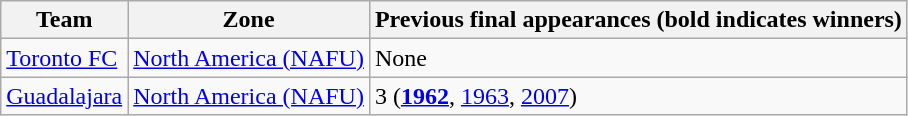<table class="wikitable">
<tr>
<th>Team</th>
<th>Zone</th>
<th>Previous final appearances (bold indicates winners)</th>
</tr>
<tr>
<td> <a href='#'>Toronto FC</a></td>
<td><a href='#'>North America (NAFU)</a></td>
<td>None</td>
</tr>
<tr>
<td> <a href='#'>Guadalajara</a></td>
<td><a href='#'>North America (NAFU)</a></td>
<td>3 (<strong><a href='#'>1962</a></strong>, <a href='#'>1963</a>, <a href='#'>2007</a>)</td>
</tr>
</table>
